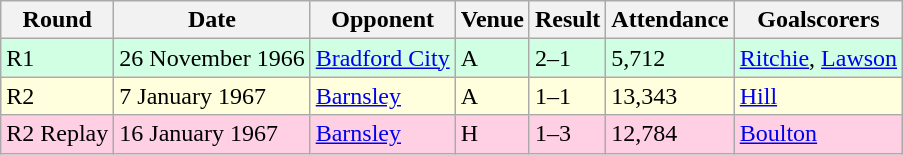<table class="wikitable">
<tr>
<th>Round</th>
<th>Date</th>
<th>Opponent</th>
<th>Venue</th>
<th>Result</th>
<th>Attendance</th>
<th>Goalscorers</th>
</tr>
<tr style="background-color: #d0ffe3;">
<td>R1</td>
<td>26 November 1966</td>
<td><a href='#'>Bradford City</a></td>
<td>A</td>
<td>2–1</td>
<td>5,712</td>
<td><a href='#'>Ritchie</a>, <a href='#'>Lawson</a></td>
</tr>
<tr style="background-color: #ffffdd;">
<td>R2</td>
<td>7 January 1967</td>
<td><a href='#'>Barnsley</a></td>
<td>A</td>
<td>1–1</td>
<td>13,343</td>
<td><a href='#'>Hill</a></td>
</tr>
<tr style="background-color: #ffd0e3;">
<td>R2 Replay</td>
<td>16 January 1967</td>
<td><a href='#'>Barnsley</a></td>
<td>H</td>
<td>1–3</td>
<td>12,784</td>
<td><a href='#'>Boulton</a></td>
</tr>
</table>
